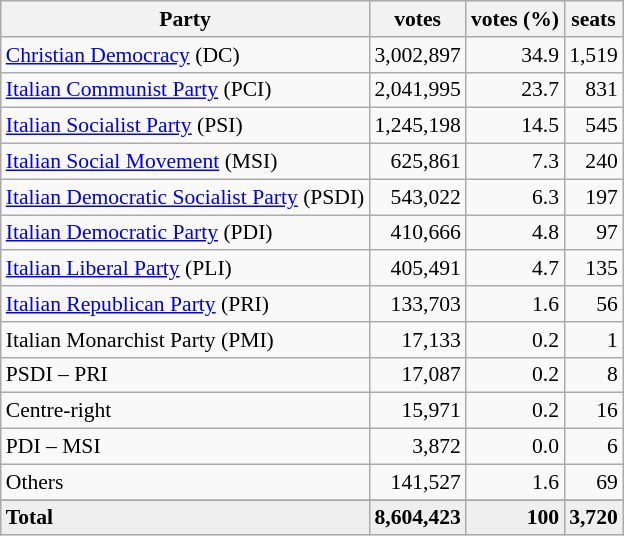<table class="wikitable" style="font-size: 90%;">
<tr bgcolor="EFEFEF">
<th>Party</th>
<th>votes</th>
<th>votes (%)</th>
<th>seats</th>
</tr>
<tr>
<td><a href='#'>Christian Democracy</a> (DC)</td>
<td align=right>3,002,897</td>
<td align=right>34.9</td>
<td align=right>1,519</td>
</tr>
<tr>
<td><a href='#'>Italian Communist Party</a> (PCI)</td>
<td align=right>2,041,995</td>
<td align=right>23.7</td>
<td align=right>831</td>
</tr>
<tr>
<td><a href='#'>Italian Socialist Party</a> (PSI)</td>
<td align=right>1,245,198</td>
<td align=right>14.5</td>
<td align=right>545</td>
</tr>
<tr>
<td><a href='#'>Italian Social Movement</a> (MSI)</td>
<td align=right>625,861</td>
<td align=right>7.3</td>
<td align=right>240</td>
</tr>
<tr>
<td><a href='#'>Italian Democratic Socialist Party</a> (PSDI)</td>
<td align=right>543,022</td>
<td align=right>6.3</td>
<td align=right>197</td>
</tr>
<tr>
<td><a href='#'>Italian Democratic Party</a> (PDI)</td>
<td align=right>410,666</td>
<td align=right>4.8</td>
<td align=right>97</td>
</tr>
<tr>
<td><a href='#'>Italian Liberal Party</a> (PLI)</td>
<td align=right>405,491</td>
<td align=right>4.7</td>
<td align=right>135</td>
</tr>
<tr>
<td><a href='#'>Italian Republican Party</a> (PRI)</td>
<td align=right>133,703</td>
<td align=right>1.6</td>
<td align=right>56</td>
</tr>
<tr>
<td>Italian Monarchist Party (PMI)</td>
<td align=right>17,133</td>
<td align=right>0.2</td>
<td align=right>1</td>
</tr>
<tr>
<td>PSDI – PRI</td>
<td align=right>17,087</td>
<td align=right>0.2</td>
<td align=right>8</td>
</tr>
<tr>
<td>Centre-right</td>
<td align=right>15,971</td>
<td align=right>0.2</td>
<td align=right>16</td>
</tr>
<tr>
<td>PDI – MSI</td>
<td align=right>3,872</td>
<td align=right>0.0</td>
<td align=right>6</td>
</tr>
<tr>
<td>Others</td>
<td align=right>141,527</td>
<td align=right>1.6</td>
<td align=right>69</td>
</tr>
<tr>
</tr>
<tr bgcolor="EFEFEF">
<td align=left><strong>Total</strong></td>
<td align=right><strong>8,604,423</strong></td>
<td align=right><strong>100</strong></td>
<td align=right><strong>3,720</strong></td>
</tr>
</table>
